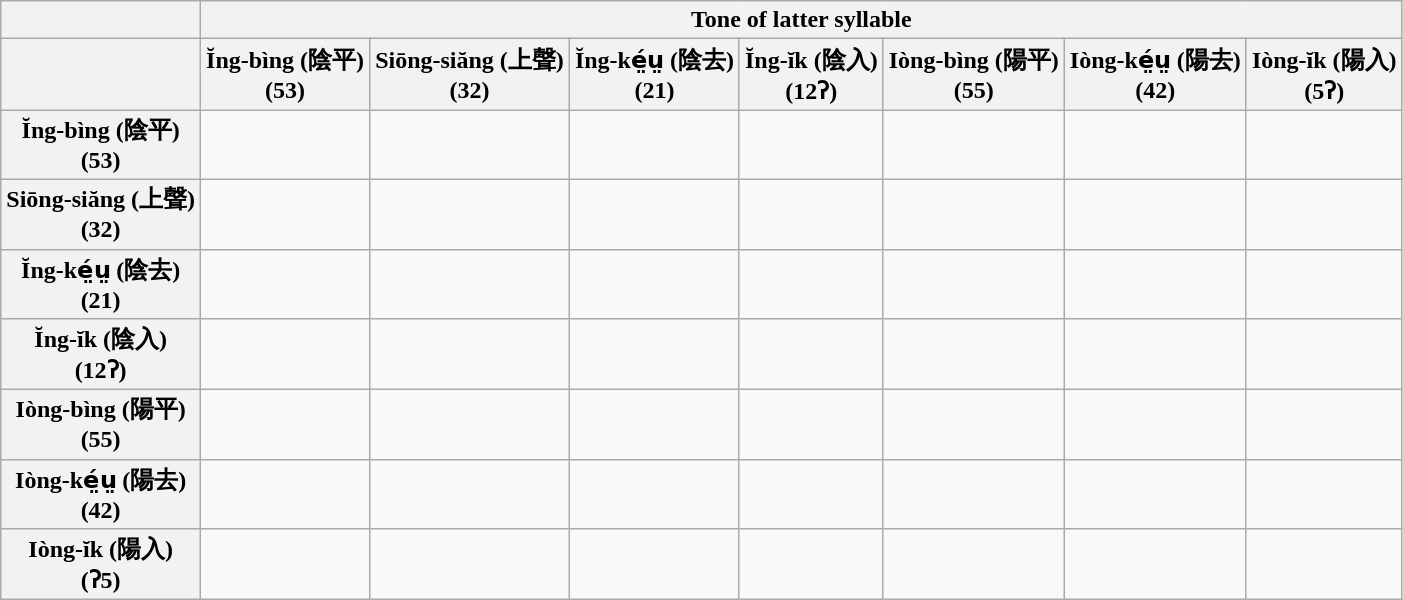<table class="wikitable mw-collapsible mw-collapsed">
<tr>
<th></th>
<th colspan="7">Tone of latter syllable</th>
</tr>
<tr>
<th></th>
<th>Ĭng-bìng (陰平)<br> (53)</th>
<th>Siōng-siăng (上聲) <br>  (32)</th>
<th>Ĭng-ké̤ṳ (陰去)<br> (21)</th>
<th>Ĭng-ĭk (陰入)<br> (12ʔ)</th>
<th>Iòng-bìng (陽平)<br> (55)</th>
<th>Iòng-ké̤ṳ (陽去)<br> (42)</th>
<th>Iòng-ĭk (陽入)<br> (5ʔ)</th>
</tr>
<tr>
<th>Ĭng-bìng (陰平)<br> (53)</th>
<td></td>
<td></td>
<td></td>
<td></td>
<td></td>
<td></td>
<td></td>
</tr>
<tr>
<th>Siōng-siăng (上聲) <br>  (32)</th>
<td></td>
<td></td>
<td></td>
<td></td>
<td></td>
<td></td>
<td></td>
</tr>
<tr>
<th>Ĭng-ké̤ṳ (陰去)<br> (21)</th>
<td></td>
<td></td>
<td></td>
<td></td>
<td></td>
<td></td>
<td></td>
</tr>
<tr>
<th>Ĭng-ĭk (陰入)<br> (12ʔ)</th>
<td></td>
<td></td>
<td></td>
<td></td>
<td></td>
<td></td>
<td></td>
</tr>
<tr>
<th>Iòng-bìng (陽平)<br> (55)</th>
<td></td>
<td></td>
<td></td>
<td></td>
<td></td>
<td></td>
<td></td>
</tr>
<tr>
<th>Iòng-ké̤ṳ (陽去)<br> (42)</th>
<td></td>
<td></td>
<td></td>
<td></td>
<td></td>
<td></td>
<td></td>
</tr>
<tr>
<th>Iòng-ĭk (陽入)<br> (ʔ5)</th>
<td></td>
<td></td>
<td></td>
<td></td>
<td></td>
<td></td>
<td></td>
</tr>
</table>
